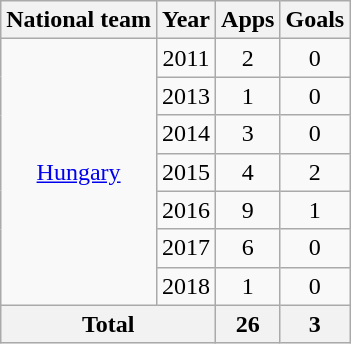<table class="wikitable" style="text-align:center">
<tr>
<th>National team</th>
<th>Year</th>
<th>Apps</th>
<th>Goals</th>
</tr>
<tr>
<td rowspan="7"><a href='#'>Hungary</a></td>
<td>2011</td>
<td>2</td>
<td>0</td>
</tr>
<tr>
<td>2013</td>
<td>1</td>
<td>0</td>
</tr>
<tr>
<td>2014</td>
<td>3</td>
<td>0</td>
</tr>
<tr>
<td>2015</td>
<td>4</td>
<td>2</td>
</tr>
<tr>
<td>2016</td>
<td>9</td>
<td>1</td>
</tr>
<tr>
<td>2017</td>
<td>6</td>
<td>0</td>
</tr>
<tr>
<td>2018</td>
<td>1</td>
<td>0</td>
</tr>
<tr>
<th colspan="2">Total</th>
<th>26</th>
<th>3</th>
</tr>
</table>
